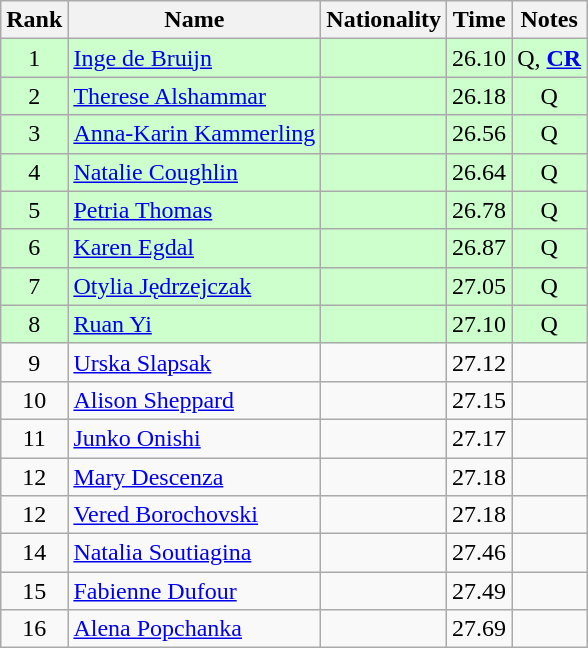<table class="wikitable sortable" style="text-align:center">
<tr>
<th>Rank</th>
<th>Name</th>
<th>Nationality</th>
<th>Time</th>
<th>Notes</th>
</tr>
<tr bgcolor=ccffcc>
<td>1</td>
<td align=left><a href='#'>Inge de Bruijn</a></td>
<td align=left></td>
<td>26.10</td>
<td>Q, <strong><a href='#'>CR</a></strong></td>
</tr>
<tr bgcolor=ccffcc>
<td>2</td>
<td align=left><a href='#'>Therese Alshammar</a></td>
<td align=left></td>
<td>26.18</td>
<td>Q</td>
</tr>
<tr bgcolor=ccffcc>
<td>3</td>
<td align=left><a href='#'>Anna-Karin Kammerling</a></td>
<td align=left></td>
<td>26.56</td>
<td>Q</td>
</tr>
<tr bgcolor=ccffcc>
<td>4</td>
<td align=left><a href='#'>Natalie Coughlin</a></td>
<td align=left></td>
<td>26.64</td>
<td>Q</td>
</tr>
<tr bgcolor=ccffcc>
<td>5</td>
<td align=left><a href='#'>Petria Thomas</a></td>
<td align=left></td>
<td>26.78</td>
<td>Q</td>
</tr>
<tr bgcolor=ccffcc>
<td>6</td>
<td align=left><a href='#'>Karen Egdal</a></td>
<td align=left></td>
<td>26.87</td>
<td>Q</td>
</tr>
<tr bgcolor=ccffcc>
<td>7</td>
<td align=left><a href='#'>Otylia Jędrzejczak</a></td>
<td align=left></td>
<td>27.05</td>
<td>Q</td>
</tr>
<tr bgcolor=ccffcc>
<td>8</td>
<td align=left><a href='#'>Ruan Yi</a></td>
<td align=left></td>
<td>27.10</td>
<td>Q</td>
</tr>
<tr>
<td>9</td>
<td align=left><a href='#'>Urska Slapsak</a></td>
<td align=left></td>
<td>27.12</td>
<td></td>
</tr>
<tr>
<td>10</td>
<td align=left><a href='#'>Alison Sheppard</a></td>
<td align=left></td>
<td>27.15</td>
<td></td>
</tr>
<tr>
<td>11</td>
<td align=left><a href='#'>Junko Onishi</a></td>
<td align=left></td>
<td>27.17</td>
<td></td>
</tr>
<tr>
<td>12</td>
<td align=left><a href='#'>Mary Descenza</a></td>
<td align=left></td>
<td>27.18</td>
<td></td>
</tr>
<tr>
<td>12</td>
<td align=left><a href='#'>Vered Borochovski</a></td>
<td align=left></td>
<td>27.18</td>
<td></td>
</tr>
<tr>
<td>14</td>
<td align=left><a href='#'>Natalia Soutiagina</a></td>
<td align=left></td>
<td>27.46</td>
<td></td>
</tr>
<tr>
<td>15</td>
<td align=left><a href='#'>Fabienne Dufour</a></td>
<td align=left></td>
<td>27.49</td>
<td></td>
</tr>
<tr>
<td>16</td>
<td align=left><a href='#'>Alena Popchanka</a></td>
<td align=left></td>
<td>27.69</td>
<td></td>
</tr>
</table>
